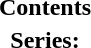<table id="toc"  style="width:100%; margin:0 auto; text-align:center;">
<tr>
<th>Contents</th>
</tr>
<tr>
<td><strong>Series:</strong> </td>
</tr>
<tr>
<td></td>
</tr>
</table>
